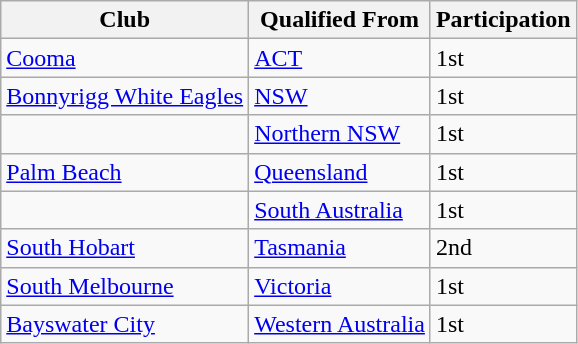<table class="wikitable">
<tr>
<th>Club</th>
<th>Qualified From</th>
<th>Participation</th>
</tr>
<tr>
<td><a href='#'>Cooma</a></td>
<td> <a href='#'>ACT</a></td>
<td>1st</td>
</tr>
<tr>
<td><a href='#'>Bonnyrigg White Eagles</a></td>
<td> <a href='#'>NSW</a></td>
<td>1st</td>
</tr>
<tr>
<td></td>
<td> <a href='#'>Northern NSW</a></td>
<td>1st</td>
</tr>
<tr>
<td><a href='#'>Palm Beach</a></td>
<td> <a href='#'>Queensland</a></td>
<td>1st</td>
</tr>
<tr>
<td></td>
<td> <a href='#'>South Australia</a></td>
<td>1st</td>
</tr>
<tr>
<td><a href='#'>South Hobart</a></td>
<td> <a href='#'>Tasmania</a></td>
<td>2nd</td>
</tr>
<tr>
<td><a href='#'>South Melbourne</a></td>
<td> <a href='#'>Victoria</a></td>
<td>1st</td>
</tr>
<tr>
<td><a href='#'>Bayswater City</a></td>
<td> <a href='#'>Western Australia</a></td>
<td>1st</td>
</tr>
</table>
